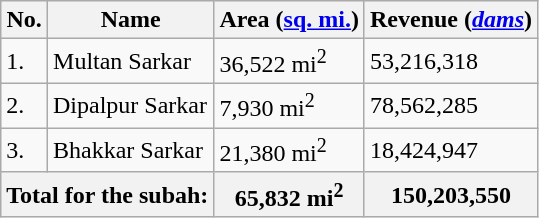<table class="wikitable">
<tr>
<th>No.</th>
<th>Name</th>
<th>Area (<a href='#'>sq. mi.</a>)</th>
<th>Revenue (<em><a href='#'>dams</a></em>)</th>
</tr>
<tr>
<td>1.</td>
<td>Multan Sarkar</td>
<td>36,522 mi<sup>2</sup></td>
<td>53,216,318</td>
</tr>
<tr>
<td>2.</td>
<td>Dipalpur Sarkar</td>
<td>7,930 mi<sup>2</sup></td>
<td>78,562,285</td>
</tr>
<tr>
<td>3.</td>
<td>Bhakkar Sarkar</td>
<td>21,380 mi<sup>2</sup></td>
<td>18,424,947</td>
</tr>
<tr>
<th colspan="2">Total for the subah:</th>
<th>65,832 mi<sup>2</sup></th>
<th>150,203,550</th>
</tr>
</table>
